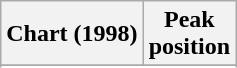<table class="wikitable sortable plainrowheaders" style="text-align:center">
<tr>
<th>Chart (1998)</th>
<th>Peak<br>position</th>
</tr>
<tr>
</tr>
<tr>
</tr>
</table>
